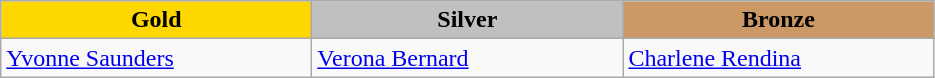<table class="wikitable" style="text-align:left">
<tr align="center">
<td width=200 bgcolor=gold><strong>Gold</strong></td>
<td width=200 bgcolor=silver><strong>Silver</strong></td>
<td width=200 bgcolor=CC9966><strong>Bronze</strong></td>
</tr>
<tr>
<td><a href='#'>Yvonne Saunders</a><br><em></em></td>
<td><a href='#'>Verona Bernard</a><br><em></em></td>
<td><a href='#'>Charlene Rendina</a><br><em></em></td>
</tr>
</table>
